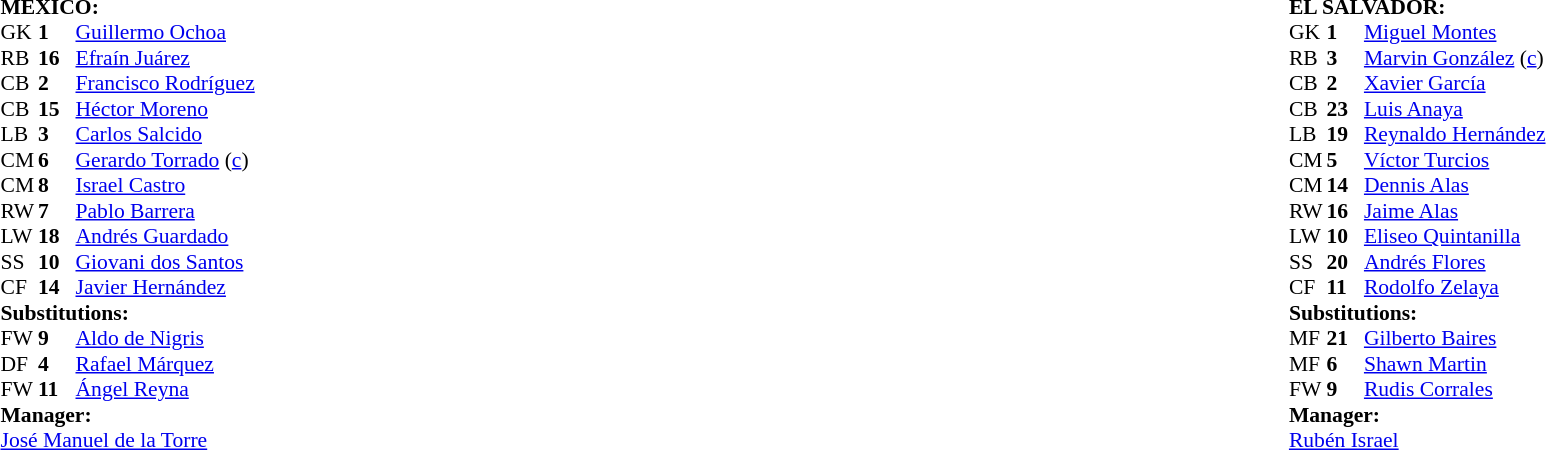<table width="100%">
<tr>
<td valign="top" width="50%"><br><table style="font-size: 90%" cellspacing="0" cellpadding="0">
<tr>
<td colspan=4><br><strong>MEXICO:</strong></td>
</tr>
<tr>
<th width="25"></th>
<th width="25"></th>
</tr>
<tr>
<td>GK</td>
<td><strong>1</strong></td>
<td><a href='#'>Guillermo Ochoa</a></td>
</tr>
<tr>
<td>RB</td>
<td><strong>16</strong></td>
<td><a href='#'>Efraín Juárez</a></td>
</tr>
<tr>
<td>CB</td>
<td><strong>2</strong></td>
<td><a href='#'>Francisco Rodríguez</a></td>
<td></td>
</tr>
<tr>
<td>CB</td>
<td><strong>15</strong></td>
<td><a href='#'>Héctor Moreno</a></td>
</tr>
<tr>
<td>LB</td>
<td><strong>3</strong></td>
<td><a href='#'>Carlos Salcido</a></td>
</tr>
<tr>
<td>CM</td>
<td><strong>6</strong></td>
<td><a href='#'>Gerardo Torrado</a> (<a href='#'>c</a>)</td>
</tr>
<tr>
<td>CM</td>
<td><strong>8</strong></td>
<td><a href='#'>Israel Castro</a></td>
<td></td>
<td></td>
</tr>
<tr>
<td>RW</td>
<td><strong>7</strong></td>
<td><a href='#'>Pablo Barrera</a></td>
</tr>
<tr>
<td>LW</td>
<td><strong>18</strong></td>
<td><a href='#'>Andrés Guardado</a></td>
<td></td>
<td></td>
</tr>
<tr>
<td>SS</td>
<td><strong>10</strong></td>
<td><a href='#'>Giovani dos Santos</a></td>
<td></td>
<td></td>
</tr>
<tr>
<td>CF</td>
<td><strong>14</strong></td>
<td><a href='#'>Javier Hernández</a></td>
<td></td>
</tr>
<tr>
<td colspan=3><strong>Substitutions:</strong></td>
</tr>
<tr>
<td>FW</td>
<td><strong>9</strong></td>
<td><a href='#'>Aldo de Nigris</a></td>
<td></td>
<td></td>
</tr>
<tr>
<td>DF</td>
<td><strong>4</strong></td>
<td><a href='#'>Rafael Márquez</a></td>
<td></td>
<td></td>
</tr>
<tr>
<td>FW</td>
<td><strong>11</strong></td>
<td><a href='#'>Ángel Reyna</a></td>
<td></td>
<td></td>
</tr>
<tr>
<td colspan=3><strong>Manager:</strong></td>
</tr>
<tr>
<td colspan=3> <a href='#'>José Manuel de la Torre</a></td>
</tr>
</table>
</td>
<td valign="top" width="50%"><br><table style="font-size: 90%" cellspacing="0" cellpadding="0" align="center">
<tr>
<td colspan=4><br><strong>EL SALVADOR:</strong></td>
</tr>
<tr>
<th width=25></th>
<th width=25></th>
</tr>
<tr>
<td>GK</td>
<td><strong>1</strong></td>
<td><a href='#'>Miguel Montes</a></td>
</tr>
<tr>
<td>RB</td>
<td><strong>3</strong></td>
<td><a href='#'>Marvin González</a> (<a href='#'>c</a>)</td>
<td></td>
</tr>
<tr>
<td>CB</td>
<td><strong>2</strong></td>
<td><a href='#'>Xavier García</a></td>
</tr>
<tr>
<td>CB</td>
<td><strong>23</strong></td>
<td><a href='#'>Luis Anaya</a></td>
<td></td>
<td></td>
</tr>
<tr>
<td>LB</td>
<td><strong>19</strong></td>
<td><a href='#'>Reynaldo Hernández</a></td>
</tr>
<tr>
<td>CM</td>
<td><strong>5</strong></td>
<td><a href='#'>Víctor Turcios</a></td>
<td></td>
<td></td>
</tr>
<tr>
<td>CM</td>
<td><strong>14</strong></td>
<td><a href='#'>Dennis Alas</a></td>
<td></td>
</tr>
<tr>
<td>RW</td>
<td><strong>16</strong></td>
<td><a href='#'>Jaime Alas</a></td>
</tr>
<tr>
<td>LW</td>
<td><strong>10</strong></td>
<td><a href='#'>Eliseo Quintanilla</a></td>
</tr>
<tr>
<td>SS</td>
<td><strong>20</strong></td>
<td><a href='#'>Andrés Flores</a></td>
<td></td>
<td></td>
</tr>
<tr>
<td>CF</td>
<td><strong>11</strong></td>
<td><a href='#'>Rodolfo Zelaya</a></td>
<td></td>
<td></td>
</tr>
<tr>
<td colspan=3><strong>Substitutions:</strong></td>
</tr>
<tr>
<td>MF</td>
<td><strong>21</strong></td>
<td><a href='#'>Gilberto Baires</a></td>
<td></td>
<td></td>
</tr>
<tr>
<td>MF</td>
<td><strong>6</strong></td>
<td><a href='#'>Shawn Martin</a></td>
<td></td>
<td></td>
</tr>
<tr>
<td>FW</td>
<td><strong>9</strong></td>
<td><a href='#'>Rudis Corrales</a></td>
<td></td>
<td></td>
</tr>
<tr>
<td colspan=3><strong>Manager:</strong></td>
</tr>
<tr>
<td colspan=3> <a href='#'>Rubén Israel</a></td>
</tr>
</table>
</td>
</tr>
</table>
